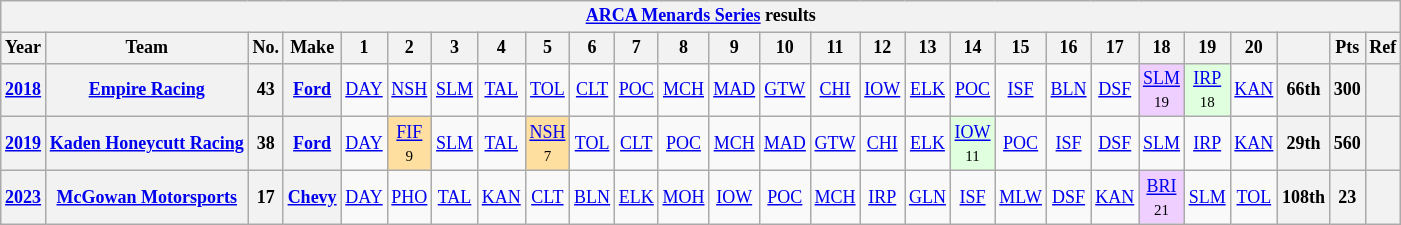<table class="wikitable" style="text-align:center; font-size:75%">
<tr>
<th colspan=27><a href='#'>ARCA Menards Series</a> results</th>
</tr>
<tr>
<th>Year</th>
<th>Team</th>
<th>No.</th>
<th>Make</th>
<th>1</th>
<th>2</th>
<th>3</th>
<th>4</th>
<th>5</th>
<th>6</th>
<th>7</th>
<th>8</th>
<th>9</th>
<th>10</th>
<th>11</th>
<th>12</th>
<th>13</th>
<th>14</th>
<th>15</th>
<th>16</th>
<th>17</th>
<th>18</th>
<th>19</th>
<th>20</th>
<th></th>
<th>Pts</th>
<th>Ref</th>
</tr>
<tr>
<th><a href='#'>2018</a></th>
<th><a href='#'>Empire Racing</a></th>
<th>43</th>
<th><a href='#'>Ford</a></th>
<td><a href='#'>DAY</a></td>
<td><a href='#'>NSH</a></td>
<td><a href='#'>SLM</a></td>
<td><a href='#'>TAL</a></td>
<td><a href='#'>TOL</a></td>
<td><a href='#'>CLT</a></td>
<td><a href='#'>POC</a></td>
<td><a href='#'>MCH</a></td>
<td><a href='#'>MAD</a></td>
<td><a href='#'>GTW</a></td>
<td><a href='#'>CHI</a></td>
<td><a href='#'>IOW</a></td>
<td><a href='#'>ELK</a></td>
<td><a href='#'>POC</a></td>
<td><a href='#'>ISF</a></td>
<td><a href='#'>BLN</a></td>
<td><a href='#'>DSF</a></td>
<td style="background:#EFCFFF;"><a href='#'>SLM</a><br><small>19</small></td>
<td style="background:#DFFFDF;"><a href='#'>IRP</a><br><small>18</small></td>
<td><a href='#'>KAN</a></td>
<th>66th</th>
<th>300</th>
<th></th>
</tr>
<tr>
<th><a href='#'>2019</a></th>
<th><a href='#'>Kaden Honeycutt Racing</a></th>
<th>38</th>
<th><a href='#'>Ford</a></th>
<td><a href='#'>DAY</a></td>
<td style="background:#FFDF9F;"><a href='#'>FIF</a><br><small>9</small></td>
<td><a href='#'>SLM</a></td>
<td><a href='#'>TAL</a></td>
<td style="background:#FFDF9F;"><a href='#'>NSH</a><br><small>7</small></td>
<td><a href='#'>TOL</a></td>
<td><a href='#'>CLT</a></td>
<td><a href='#'>POC</a></td>
<td><a href='#'>MCH</a></td>
<td><a href='#'>MAD</a></td>
<td><a href='#'>GTW</a></td>
<td><a href='#'>CHI</a></td>
<td><a href='#'>ELK</a></td>
<td style="background:#DFFFDF;"><a href='#'>IOW</a><br><small>11</small></td>
<td><a href='#'>POC</a></td>
<td><a href='#'>ISF</a></td>
<td><a href='#'>DSF</a></td>
<td><a href='#'>SLM</a></td>
<td><a href='#'>IRP</a></td>
<td><a href='#'>KAN</a></td>
<th>29th</th>
<th>560</th>
<th></th>
</tr>
<tr>
<th><a href='#'>2023</a></th>
<th><a href='#'>McGowan Motorsports</a></th>
<th>17</th>
<th><a href='#'>Chevy</a></th>
<td><a href='#'>DAY</a></td>
<td><a href='#'>PHO</a></td>
<td><a href='#'>TAL</a></td>
<td><a href='#'>KAN</a></td>
<td><a href='#'>CLT</a></td>
<td><a href='#'>BLN</a></td>
<td><a href='#'>ELK</a></td>
<td><a href='#'>MOH</a></td>
<td><a href='#'>IOW</a></td>
<td><a href='#'>POC</a></td>
<td><a href='#'>MCH</a></td>
<td><a href='#'>IRP</a></td>
<td><a href='#'>GLN</a></td>
<td><a href='#'>ISF</a></td>
<td><a href='#'>MLW</a></td>
<td><a href='#'>DSF</a></td>
<td><a href='#'>KAN</a></td>
<td style="background:#EFCFFF;"><a href='#'>BRI</a><br><small>21</small></td>
<td><a href='#'>SLM</a></td>
<td><a href='#'>TOL</a></td>
<th>108th</th>
<th>23</th>
<th></th>
</tr>
</table>
